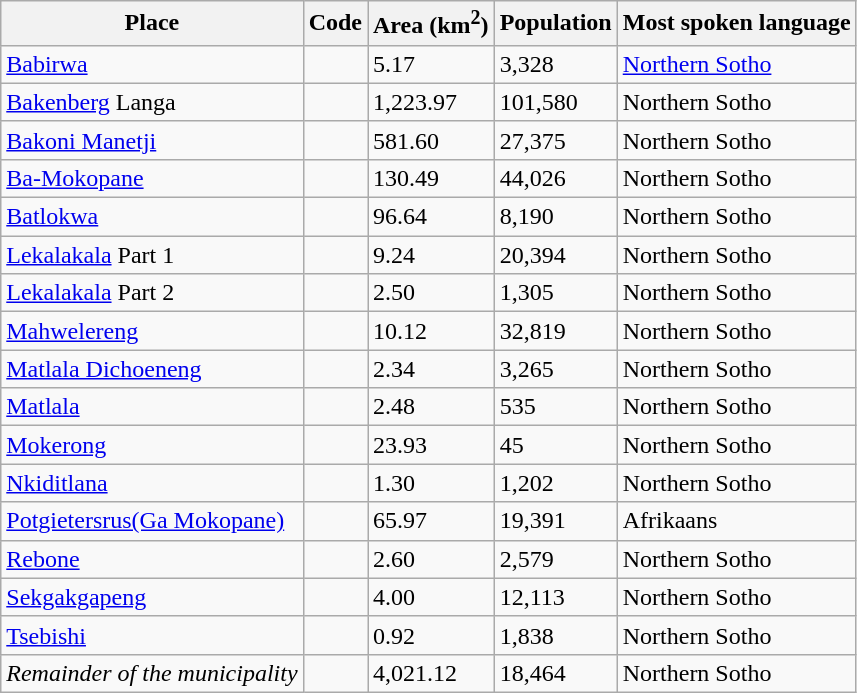<table class="wikitable sortable">
<tr>
<th>Place</th>
<th>Code</th>
<th>Area (km<sup>2</sup>)</th>
<th>Population</th>
<th>Most spoken language</th>
</tr>
<tr>
<td><a href='#'>Babirwa</a></td>
<td></td>
<td>5.17</td>
<td>3,328</td>
<td><a href='#'>Northern Sotho</a></td>
</tr>
<tr>
<td><a href='#'>Bakenberg</a> Langa</td>
<td></td>
<td>1,223.97</td>
<td>101,580</td>
<td>Northern Sotho</td>
</tr>
<tr>
<td><a href='#'>Bakoni Manetji</a></td>
<td></td>
<td>581.60</td>
<td>27,375</td>
<td>Northern Sotho</td>
</tr>
<tr>
<td><a href='#'>Ba-Mokopane</a></td>
<td></td>
<td>130.49</td>
<td>44,026</td>
<td>Northern Sotho</td>
</tr>
<tr>
<td><a href='#'>Batlokwa</a></td>
<td></td>
<td>96.64</td>
<td>8,190</td>
<td>Northern Sotho</td>
</tr>
<tr>
<td><a href='#'>Lekalakala</a> Part 1</td>
<td></td>
<td>9.24</td>
<td>20,394</td>
<td>Northern Sotho</td>
</tr>
<tr>
<td><a href='#'>Lekalakala</a> Part 2</td>
<td></td>
<td>2.50</td>
<td>1,305</td>
<td>Northern Sotho</td>
</tr>
<tr>
<td><a href='#'>Mahwelereng</a></td>
<td></td>
<td>10.12</td>
<td>32,819</td>
<td>Northern Sotho</td>
</tr>
<tr>
<td><a href='#'>Matlala Dichoeneng</a></td>
<td></td>
<td>2.34</td>
<td>3,265</td>
<td>Northern Sotho</td>
</tr>
<tr>
<td><a href='#'>Matlala</a></td>
<td></td>
<td>2.48</td>
<td>535</td>
<td>Northern Sotho</td>
</tr>
<tr>
<td><a href='#'>Mokerong</a></td>
<td></td>
<td>23.93</td>
<td>45</td>
<td>Northern Sotho</td>
</tr>
<tr>
<td><a href='#'>Nkiditlana</a></td>
<td></td>
<td>1.30</td>
<td>1,202</td>
<td>Northern Sotho</td>
</tr>
<tr>
<td><a href='#'>Potgietersrus(Ga Mokopane)</a></td>
<td></td>
<td>65.97</td>
<td>19,391</td>
<td>Afrikaans</td>
</tr>
<tr>
<td><a href='#'>Rebone</a></td>
<td></td>
<td>2.60</td>
<td>2,579</td>
<td>Northern Sotho</td>
</tr>
<tr>
<td><a href='#'>Sekgakgapeng</a></td>
<td></td>
<td>4.00</td>
<td>12,113</td>
<td>Northern Sotho</td>
</tr>
<tr>
<td><a href='#'>Tsebishi</a></td>
<td></td>
<td>0.92</td>
<td>1,838</td>
<td>Northern Sotho</td>
</tr>
<tr>
<td><em>Remainder of the municipality</em></td>
<td></td>
<td>4,021.12</td>
<td>18,464</td>
<td>Northern Sotho</td>
</tr>
</table>
